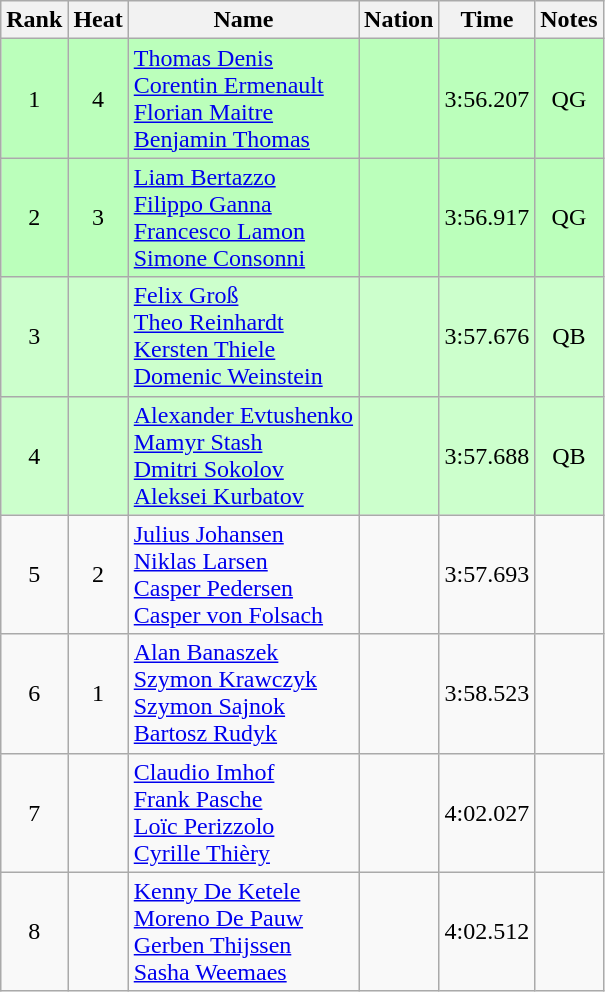<table class="wikitable sortable" style="text-align:center">
<tr>
<th>Rank</th>
<th>Heat</th>
<th>Name</th>
<th>Nation</th>
<th>Time</th>
<th>Notes</th>
</tr>
<tr bgcolor=bbffbb>
<td>1</td>
<td>4</td>
<td align=left><a href='#'>Thomas Denis</a><br><a href='#'>Corentin Ermenault</a><br><a href='#'>Florian Maitre</a><br><a href='#'>Benjamin Thomas</a></td>
<td align=left></td>
<td>3:56.207</td>
<td>QG</td>
</tr>
<tr bgcolor=bbffbb>
<td>2</td>
<td>3</td>
<td align=left><a href='#'>Liam Bertazzo</a><br><a href='#'>Filippo Ganna</a><br><a href='#'>Francesco Lamon</a><br><a href='#'>Simone Consonni</a></td>
<td align=left></td>
<td>3:56.917</td>
<td>QG</td>
</tr>
<tr bgcolor=ccffcc>
<td>3</td>
<td></td>
<td align=left><a href='#'>Felix Groß</a><br><a href='#'>Theo Reinhardt</a><br><a href='#'>Kersten Thiele</a><br><a href='#'>Domenic Weinstein</a></td>
<td align=left></td>
<td>3:57.676</td>
<td>QB</td>
</tr>
<tr bgcolor=ccffcc>
<td>4</td>
<td></td>
<td align=left><a href='#'>Alexander Evtushenko</a><br><a href='#'>Mamyr Stash</a><br><a href='#'>Dmitri Sokolov</a><br><a href='#'>Aleksei Kurbatov</a></td>
<td align=left></td>
<td>3:57.688</td>
<td>QB</td>
</tr>
<tr>
<td>5</td>
<td>2</td>
<td align=left><a href='#'>Julius Johansen</a><br><a href='#'>Niklas Larsen</a><br><a href='#'>Casper Pedersen</a><br><a href='#'>Casper von Folsach</a></td>
<td align=left></td>
<td>3:57.693</td>
<td></td>
</tr>
<tr>
<td>6</td>
<td>1</td>
<td align=left><a href='#'>Alan Banaszek</a><br><a href='#'>Szymon Krawczyk</a><br><a href='#'>Szymon Sajnok</a><br><a href='#'>Bartosz Rudyk</a></td>
<td align=left></td>
<td>3:58.523</td>
<td></td>
</tr>
<tr>
<td>7</td>
<td></td>
<td align=left><a href='#'>Claudio Imhof</a><br><a href='#'>Frank Pasche</a><br><a href='#'>Loïc Perizzolo</a><br><a href='#'>Cyrille Thièry</a></td>
<td align=left></td>
<td>4:02.027</td>
<td></td>
</tr>
<tr>
<td>8</td>
<td></td>
<td align=left><a href='#'>Kenny De Ketele</a><br><a href='#'>Moreno De Pauw</a><br><a href='#'>Gerben Thijssen</a><br><a href='#'>Sasha Weemaes</a></td>
<td align=left></td>
<td>4:02.512</td>
<td></td>
</tr>
</table>
